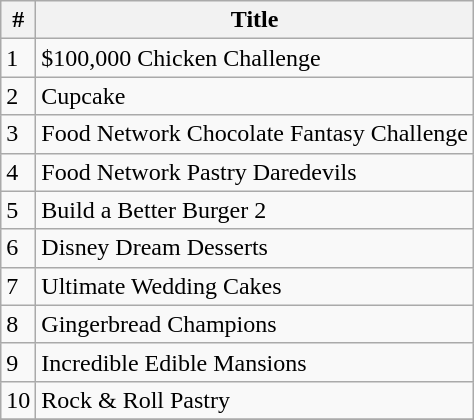<table class="wikitable">
<tr>
<th>#</th>
<th>Title</th>
</tr>
<tr>
<td>1</td>
<td>$100,000 Chicken Challenge</td>
</tr>
<tr>
<td>2</td>
<td>Cupcake</td>
</tr>
<tr>
<td>3</td>
<td>Food Network Chocolate Fantasy Challenge</td>
</tr>
<tr>
<td>4</td>
<td>Food Network Pastry Daredevils</td>
</tr>
<tr>
<td>5</td>
<td>Build a Better Burger 2</td>
</tr>
<tr>
<td>6</td>
<td>Disney Dream Desserts</td>
</tr>
<tr>
<td>7</td>
<td>Ultimate Wedding Cakes</td>
</tr>
<tr>
<td>8</td>
<td>Gingerbread Champions</td>
</tr>
<tr>
<td>9</td>
<td>Incredible Edible Mansions</td>
</tr>
<tr>
<td>10</td>
<td>Rock & Roll Pastry</td>
</tr>
<tr>
</tr>
</table>
